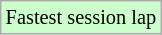<table class="wikitable" style="font-size: 85%;">
<tr style="background:#ccffcc;">
<td>Fastest session lap</td>
</tr>
</table>
